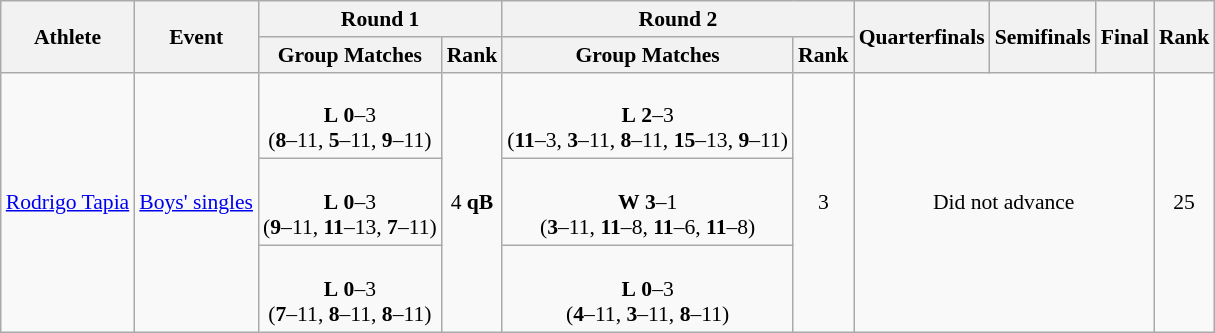<table class="wikitable" border="1" style="font-size:90%">
<tr>
<th rowspan=2>Athlete</th>
<th rowspan=2>Event</th>
<th colspan=2>Round 1</th>
<th colspan=2>Round 2</th>
<th rowspan=2>Quarterfinals</th>
<th rowspan=2>Semifinals</th>
<th rowspan=2>Final</th>
<th rowspan=2>Rank</th>
</tr>
<tr>
<th>Group Matches</th>
<th>Rank</th>
<th>Group Matches</th>
<th>Rank</th>
</tr>
<tr>
<td rowspan=3><a href='#'>Rodrigo Tapia</a></td>
<td rowspan=3><a href='#'>Boys' singles</a></td>
<td align=center> <br> <strong>L</strong> <strong>0</strong>–3 <br> (<strong>8</strong>–11, <strong>5</strong>–11, <strong>9</strong>–11)</td>
<td rowspan=3 align=center>4 <strong>qB</strong></td>
<td align=center> <br> <strong>L</strong> <strong>2</strong>–3 <br> (<strong>11</strong>–3, <strong>3</strong>–11, <strong>8</strong>–11, <strong>15</strong>–13, <strong>9</strong>–11)</td>
<td rowspan=3 align=center>3</td>
<td rowspan=3 colspan=3 align=center>Did not advance</td>
<td rowspan=3 align=center>25</td>
</tr>
<tr>
<td align=center> <br> <strong>L</strong> <strong>0</strong>–3 <br> (<strong>9</strong>–11, <strong>11</strong>–13, <strong>7</strong>–11)</td>
<td align=center> <br> <strong>W</strong> <strong>3</strong>–1 <br> (<strong>3</strong>–11, <strong>11</strong>–8, <strong>11</strong>–6, <strong>11</strong>–8)</td>
</tr>
<tr>
<td align=center> <br> <strong>L</strong> <strong>0</strong>–3 <br> (<strong>7</strong>–11, <strong>8</strong>–11, <strong>8</strong>–11)</td>
<td align=center> <br> <strong>L</strong> <strong>0</strong>–3 <br> (<strong>4</strong>–11, <strong>3</strong>–11, <strong>8</strong>–11)</td>
</tr>
</table>
